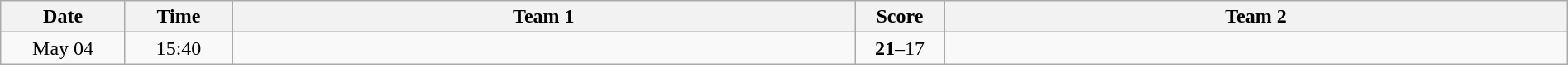<table class="wikitable" width="100%">
<tr>
<th style="width:7%">Date</th>
<th style="width:6%">Time</th>
<th style="width:35%">Team 1</th>
<th style="width:5%">Score</th>
<th style="width:35%">Team 2</th>
</tr>
<tr>
<td style="text-align:center">May 04</td>
<td style="text-align:center">15:40</td>
<td style="text-align:right"><strong></strong></td>
<td style="text-align:center"><strong>21</strong>–17</td>
<td style="text-align:left"></td>
</tr>
</table>
